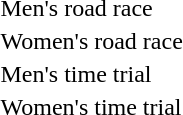<table>
<tr>
<td>Men's road race<br></td>
<td></td>
<td></td>
<td></td>
</tr>
<tr>
<td>Women's road race<br></td>
<td></td>
<td></td>
<td></td>
</tr>
<tr>
<td>Men's time trial<br></td>
<td></td>
<td></td>
<td></td>
</tr>
<tr>
<td>Women's time trial<br></td>
<td></td>
<td></td>
<td></td>
</tr>
</table>
